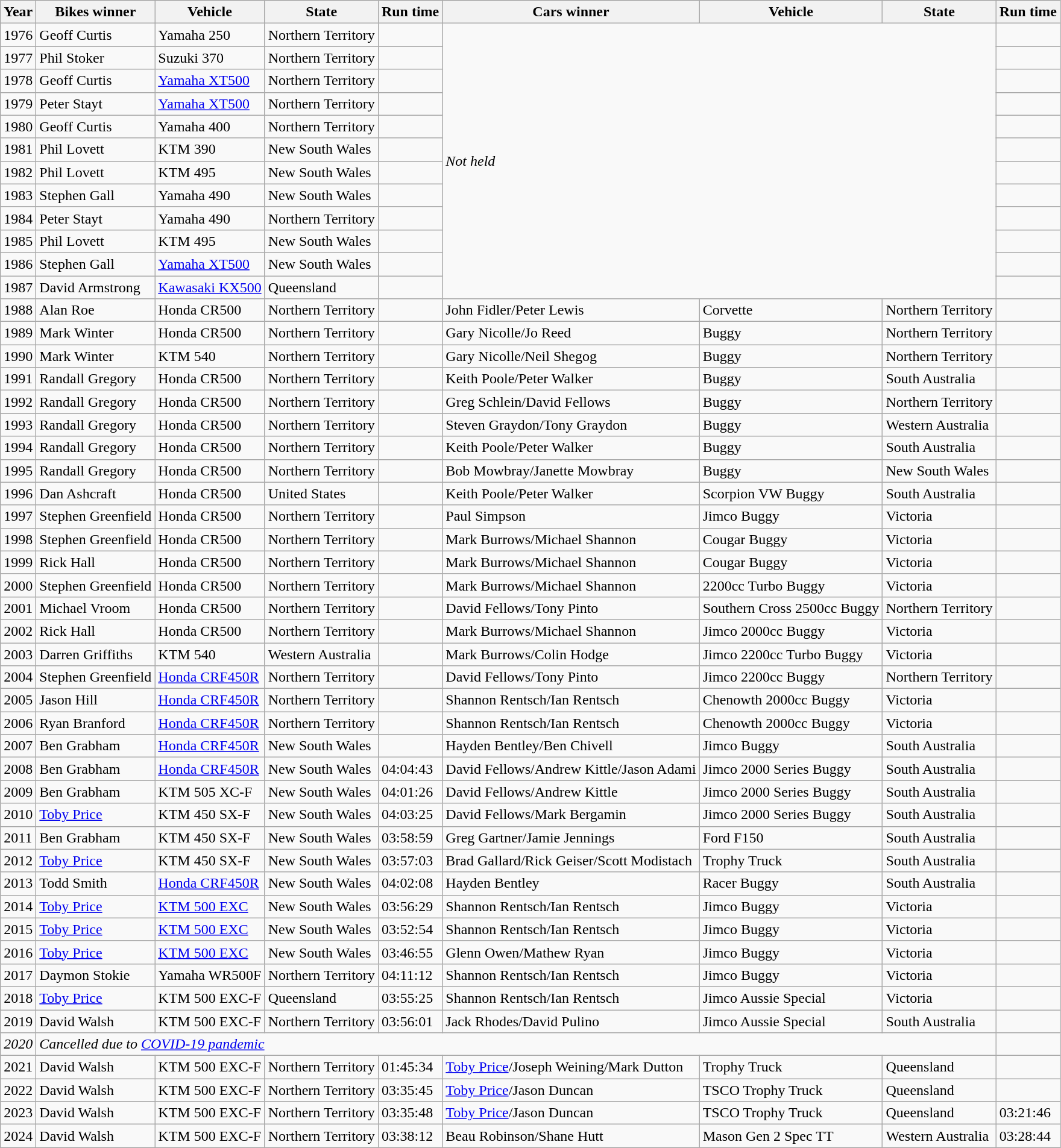<table class="wikitable">
<tr>
<th>Year</th>
<th>Bikes winner</th>
<th>Vehicle</th>
<th>State</th>
<th>Run time</th>
<th>Cars winner</th>
<th>Vehicle</th>
<th>State</th>
<th>Run time</th>
</tr>
<tr>
<td>1976</td>
<td>Geoff Curtis</td>
<td>Yamaha 250</td>
<td>Northern Territory</td>
<td></td>
<td colspan="3" rowspan="12"><em>Not held</em></td>
<td></td>
</tr>
<tr>
<td>1977</td>
<td>Phil Stoker</td>
<td>Suzuki 370</td>
<td>Northern Territory</td>
<td></td>
<td></td>
</tr>
<tr>
<td>1978</td>
<td>Geoff Curtis</td>
<td><a href='#'>Yamaha XT500</a></td>
<td>Northern Territory</td>
<td></td>
<td></td>
</tr>
<tr>
<td>1979</td>
<td>Peter Stayt</td>
<td><a href='#'>Yamaha XT500</a></td>
<td>Northern Territory</td>
<td></td>
<td></td>
</tr>
<tr>
<td>1980</td>
<td>Geoff Curtis</td>
<td>Yamaha 400</td>
<td>Northern Territory</td>
<td></td>
<td></td>
</tr>
<tr>
<td>1981</td>
<td>Phil Lovett</td>
<td>KTM 390</td>
<td>New South Wales</td>
<td></td>
<td></td>
</tr>
<tr>
<td>1982</td>
<td>Phil Lovett</td>
<td>KTM 495</td>
<td>New South Wales</td>
<td></td>
<td></td>
</tr>
<tr>
<td>1983</td>
<td>Stephen Gall</td>
<td>Yamaha 490</td>
<td>New South Wales</td>
<td></td>
<td></td>
</tr>
<tr>
<td>1984</td>
<td>Peter Stayt</td>
<td>Yamaha 490</td>
<td>Northern Territory</td>
<td></td>
<td></td>
</tr>
<tr>
<td>1985</td>
<td>Phil Lovett</td>
<td>KTM 495</td>
<td>New South Wales</td>
<td></td>
<td></td>
</tr>
<tr>
<td>1986</td>
<td>Stephen Gall</td>
<td><a href='#'>Yamaha XT500</a></td>
<td>New South Wales</td>
<td></td>
<td></td>
</tr>
<tr>
<td>1987</td>
<td>David Armstrong</td>
<td><a href='#'>Kawasaki KX500</a></td>
<td>Queensland</td>
<td></td>
<td></td>
</tr>
<tr>
<td>1988</td>
<td>Alan Roe</td>
<td>Honda CR500</td>
<td>Northern Territory</td>
<td></td>
<td>John Fidler/Peter Lewis</td>
<td>Corvette</td>
<td>Northern Territory</td>
<td></td>
</tr>
<tr>
<td>1989</td>
<td>Mark Winter</td>
<td>Honda CR500</td>
<td>Northern Territory</td>
<td></td>
<td>Gary Nicolle/Jo Reed</td>
<td>Buggy</td>
<td>Northern Territory</td>
<td></td>
</tr>
<tr>
<td>1990</td>
<td>Mark Winter</td>
<td>KTM 540</td>
<td>Northern Territory</td>
<td></td>
<td>Gary Nicolle/Neil Shegog</td>
<td>Buggy</td>
<td>Northern Territory</td>
<td></td>
</tr>
<tr>
<td>1991</td>
<td>Randall Gregory</td>
<td>Honda CR500</td>
<td>Northern Territory</td>
<td></td>
<td>Keith Poole/Peter Walker</td>
<td>Buggy</td>
<td>South Australia</td>
<td></td>
</tr>
<tr>
<td>1992</td>
<td>Randall Gregory</td>
<td>Honda CR500</td>
<td>Northern Territory</td>
<td></td>
<td>Greg Schlein/David Fellows</td>
<td>Buggy</td>
<td>Northern Territory</td>
<td></td>
</tr>
<tr>
<td>1993</td>
<td>Randall Gregory</td>
<td>Honda CR500</td>
<td>Northern Territory</td>
<td></td>
<td>Steven Graydon/Tony Graydon</td>
<td>Buggy</td>
<td>Western Australia</td>
<td></td>
</tr>
<tr>
<td>1994</td>
<td>Randall Gregory</td>
<td>Honda CR500</td>
<td>Northern Territory</td>
<td></td>
<td>Keith Poole/Peter Walker</td>
<td>Buggy</td>
<td>South Australia</td>
<td></td>
</tr>
<tr>
<td>1995</td>
<td>Randall Gregory</td>
<td>Honda CR500</td>
<td>Northern Territory</td>
<td></td>
<td>Bob Mowbray/Janette Mowbray</td>
<td>Buggy</td>
<td>New South Wales</td>
<td></td>
</tr>
<tr>
<td>1996</td>
<td>Dan Ashcraft</td>
<td>Honda CR500</td>
<td>United States</td>
<td></td>
<td>Keith Poole/Peter Walker</td>
<td>Scorpion VW Buggy</td>
<td>South Australia</td>
<td></td>
</tr>
<tr>
<td>1997</td>
<td>Stephen Greenfield</td>
<td>Honda CR500</td>
<td>Northern Territory</td>
<td></td>
<td>Paul Simpson</td>
<td>Jimco Buggy</td>
<td>Victoria</td>
<td></td>
</tr>
<tr>
<td>1998</td>
<td>Stephen Greenfield</td>
<td>Honda CR500</td>
<td>Northern Territory</td>
<td></td>
<td>Mark Burrows/Michael Shannon</td>
<td>Cougar Buggy</td>
<td>Victoria</td>
<td></td>
</tr>
<tr>
<td>1999</td>
<td>Rick Hall</td>
<td>Honda CR500</td>
<td>Northern Territory</td>
<td></td>
<td>Mark Burrows/Michael Shannon</td>
<td>Cougar Buggy</td>
<td>Victoria</td>
<td></td>
</tr>
<tr>
<td>2000</td>
<td>Stephen Greenfield</td>
<td>Honda CR500</td>
<td>Northern Territory</td>
<td></td>
<td>Mark Burrows/Michael Shannon</td>
<td>2200cc Turbo Buggy</td>
<td>Victoria</td>
<td></td>
</tr>
<tr>
<td>2001</td>
<td>Michael Vroom</td>
<td>Honda CR500</td>
<td>Northern Territory</td>
<td></td>
<td>David Fellows/Tony Pinto</td>
<td>Southern Cross 2500cc Buggy</td>
<td>Northern Territory</td>
<td></td>
</tr>
<tr>
<td>2002</td>
<td>Rick Hall</td>
<td>Honda CR500</td>
<td>Northern Territory</td>
<td></td>
<td>Mark Burrows/Michael Shannon</td>
<td>Jimco 2000cc Buggy</td>
<td>Victoria</td>
<td></td>
</tr>
<tr>
<td>2003</td>
<td>Darren Griffiths</td>
<td>KTM 540</td>
<td>Western Australia</td>
<td></td>
<td>Mark Burrows/Colin Hodge</td>
<td>Jimco 2200cc Turbo Buggy</td>
<td>Victoria</td>
<td></td>
</tr>
<tr>
<td>2004</td>
<td>Stephen Greenfield</td>
<td><a href='#'>Honda CRF450R</a></td>
<td>Northern Territory</td>
<td></td>
<td>David Fellows/Tony Pinto</td>
<td>Jimco 2200cc Buggy</td>
<td>Northern Territory</td>
<td></td>
</tr>
<tr>
<td>2005</td>
<td>Jason Hill</td>
<td><a href='#'>Honda CRF450R</a></td>
<td>Northern Territory</td>
<td></td>
<td>Shannon Rentsch/Ian Rentsch</td>
<td>Chenowth 2000cc Buggy</td>
<td>Victoria</td>
<td></td>
</tr>
<tr>
<td>2006</td>
<td>Ryan Branford</td>
<td><a href='#'>Honda CRF450R</a></td>
<td>Northern Territory</td>
<td></td>
<td>Shannon Rentsch/Ian Rentsch</td>
<td>Chenowth 2000cc Buggy</td>
<td>Victoria</td>
<td></td>
</tr>
<tr>
<td>2007</td>
<td>Ben Grabham</td>
<td><a href='#'>Honda CRF450R</a></td>
<td>New South Wales</td>
<td></td>
<td>Hayden Bentley/Ben Chivell</td>
<td>Jimco Buggy</td>
<td>South Australia</td>
<td></td>
</tr>
<tr>
<td>2008</td>
<td>Ben Grabham</td>
<td><a href='#'>Honda CRF450R</a></td>
<td>New South Wales</td>
<td>04:04:43</td>
<td>David Fellows/Andrew Kittle/Jason Adami</td>
<td>Jimco 2000 Series Buggy</td>
<td>South Australia</td>
<td></td>
</tr>
<tr>
<td>2009</td>
<td>Ben Grabham</td>
<td>KTM 505 XC-F</td>
<td>New South Wales</td>
<td>04:01:26</td>
<td>David Fellows/Andrew Kittle</td>
<td>Jimco 2000 Series Buggy</td>
<td>South Australia</td>
<td></td>
</tr>
<tr>
<td>2010</td>
<td><a href='#'>Toby Price</a></td>
<td>KTM 450 SX-F</td>
<td>New South Wales</td>
<td>04:03:25</td>
<td>David Fellows/Mark Bergamin</td>
<td>Jimco 2000 Series Buggy</td>
<td>South Australia</td>
<td></td>
</tr>
<tr>
<td>2011</td>
<td>Ben Grabham</td>
<td>KTM 450 SX-F</td>
<td>New South Wales</td>
<td>03:58:59</td>
<td>Greg Gartner/Jamie Jennings</td>
<td>Ford F150</td>
<td>South Australia</td>
<td></td>
</tr>
<tr>
<td>2012</td>
<td><a href='#'>Toby Price</a></td>
<td>KTM 450 SX-F</td>
<td>New South Wales</td>
<td>03:57:03</td>
<td>Brad Gallard/Rick Geiser/Scott Modistach</td>
<td>Trophy Truck</td>
<td>South Australia</td>
<td></td>
</tr>
<tr>
<td>2013</td>
<td>Todd Smith</td>
<td><a href='#'>Honda CRF450R</a></td>
<td>New South Wales</td>
<td>04:02:08</td>
<td>Hayden Bentley</td>
<td>Racer Buggy</td>
<td>South Australia</td>
<td></td>
</tr>
<tr>
<td>2014</td>
<td><a href='#'>Toby Price</a></td>
<td><a href='#'>KTM 500 EXC</a></td>
<td>New South Wales</td>
<td>03:56:29</td>
<td>Shannon Rentsch/Ian Rentsch</td>
<td>Jimco Buggy</td>
<td>Victoria</td>
<td></td>
</tr>
<tr>
<td>2015</td>
<td><a href='#'>Toby Price</a></td>
<td><a href='#'>KTM 500 EXC</a></td>
<td>New South Wales</td>
<td>03:52:54</td>
<td>Shannon Rentsch/Ian Rentsch</td>
<td>Jimco Buggy</td>
<td>Victoria</td>
<td></td>
</tr>
<tr>
<td>2016</td>
<td><a href='#'>Toby Price</a></td>
<td><a href='#'>KTM 500 EXC</a></td>
<td>New South Wales</td>
<td>03:46:55</td>
<td>Glenn Owen/Mathew Ryan</td>
<td>Jimco Buggy</td>
<td>Victoria</td>
<td></td>
</tr>
<tr>
<td>2017</td>
<td>Daymon Stokie</td>
<td>Yamaha WR500F</td>
<td>Northern Territory</td>
<td>04:11:12</td>
<td>Shannon Rentsch/Ian Rentsch</td>
<td>Jimco Buggy</td>
<td>Victoria</td>
<td></td>
</tr>
<tr>
<td>2018</td>
<td><a href='#'>Toby Price</a></td>
<td>KTM 500 EXC-F</td>
<td>Queensland</td>
<td>03:55:25</td>
<td>Shannon Rentsch/Ian Rentsch</td>
<td>Jimco Aussie Special</td>
<td>Victoria</td>
<td></td>
</tr>
<tr>
<td>2019</td>
<td>David Walsh</td>
<td>KTM 500 EXC-F</td>
<td>Northern Territory</td>
<td>03:56:01</td>
<td>Jack Rhodes/David Pulino</td>
<td>Jimco Aussie Special</td>
<td>South Australia</td>
<td></td>
</tr>
<tr>
<td><em>2020</em></td>
<td colspan="7"><em>Cancelled due to <a href='#'>COVID-19 pandemic</a></em></td>
<td></td>
</tr>
<tr>
<td>2021</td>
<td>David Walsh</td>
<td>KTM 500 EXC-F</td>
<td>Northern Territory</td>
<td>01:45:34</td>
<td><a href='#'>Toby Price</a>/Joseph Weining/Mark Dutton</td>
<td>Trophy Truck</td>
<td>Queensland</td>
<td></td>
</tr>
<tr>
<td>2022</td>
<td>David Walsh</td>
<td>KTM 500 EXC-F</td>
<td>Northern Territory</td>
<td>03:35:45</td>
<td><a href='#'>Toby Price</a>/Jason Duncan</td>
<td>TSCO Trophy Truck</td>
<td>Queensland</td>
<td></td>
</tr>
<tr>
<td>2023</td>
<td>David Walsh</td>
<td>KTM 500 EXC-F</td>
<td>Northern Territory</td>
<td>03:35:48</td>
<td><a href='#'>Toby Price</a>/Jason Duncan</td>
<td>TSCO Trophy Truck</td>
<td>Queensland</td>
<td>03:21:46</td>
</tr>
<tr>
<td>2024</td>
<td>David Walsh</td>
<td>KTM 500 EXC-F</td>
<td>Northern Territory</td>
<td>03:38:12</td>
<td>Beau Robinson/Shane Hutt</td>
<td>Mason Gen 2 Spec TT</td>
<td>Western Australia</td>
<td>03:28:44</td>
</tr>
</table>
